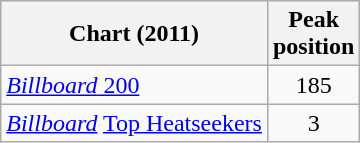<table class="wikitable sortable">
<tr>
<th>Chart (2011)</th>
<th>Peak<br>position</th>
</tr>
<tr>
<td><a href='#'><em>Billboard</em> 200</a></td>
<td align="center">185</td>
</tr>
<tr>
<td><em><a href='#'>Billboard</a></em> <a href='#'>Top Heatseekers</a></td>
<td align="center">3</td>
</tr>
</table>
